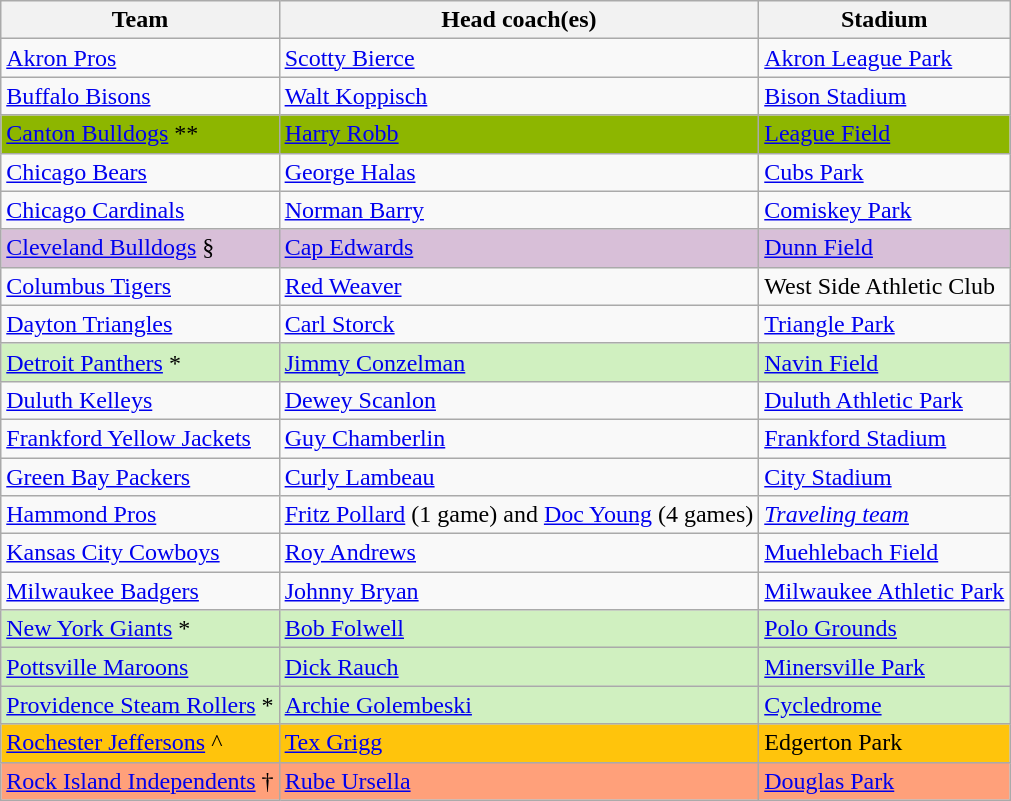<table class="wikitable">
<tr>
<th>Team</th>
<th>Head coach(es)</th>
<th>Stadium</th>
</tr>
<tr>
<td><a href='#'>Akron Pros</a></td>
<td><a href='#'>Scotty Bierce</a></td>
<td><a href='#'>Akron League Park</a></td>
</tr>
<tr>
<td><a href='#'>Buffalo Bisons</a></td>
<td><a href='#'>Walt Koppisch</a></td>
<td><a href='#'>Bison Stadium</a></td>
</tr>
<tr style="background-color:#8DB600;">
<td><a href='#'>Canton Bulldogs</a> **</td>
<td><a href='#'>Harry Robb</a></td>
<td><a href='#'>League Field</a></td>
</tr>
<tr>
<td><a href='#'>Chicago Bears</a></td>
<td><a href='#'>George Halas</a></td>
<td><a href='#'>Cubs Park</a></td>
</tr>
<tr>
<td><a href='#'>Chicago Cardinals</a></td>
<td><a href='#'>Norman Barry</a></td>
<td><a href='#'>Comiskey Park</a></td>
</tr>
<tr style="background-color:#D8BFD8;">
<td><a href='#'>Cleveland Bulldogs</a> §</td>
<td><a href='#'>Cap Edwards</a></td>
<td><a href='#'>Dunn Field</a></td>
</tr>
<tr>
<td><a href='#'>Columbus Tigers</a></td>
<td><a href='#'>Red Weaver</a></td>
<td>West Side Athletic Club</td>
</tr>
<tr>
<td><a href='#'>Dayton Triangles</a></td>
<td><a href='#'>Carl Storck</a></td>
<td><a href='#'>Triangle Park</a></td>
</tr>
<tr style="background-color:#d0f0c0;">
<td><a href='#'>Detroit Panthers</a> *</td>
<td><a href='#'>Jimmy Conzelman</a></td>
<td><a href='#'>Navin Field</a></td>
</tr>
<tr>
<td><a href='#'>Duluth Kelleys</a></td>
<td><a href='#'>Dewey Scanlon</a></td>
<td><a href='#'>Duluth Athletic Park</a></td>
</tr>
<tr>
<td><a href='#'>Frankford Yellow Jackets</a></td>
<td><a href='#'>Guy Chamberlin</a></td>
<td><a href='#'>Frankford Stadium</a></td>
</tr>
<tr>
<td><a href='#'>Green Bay Packers</a></td>
<td><a href='#'>Curly Lambeau</a></td>
<td><a href='#'>City Stadium</a></td>
</tr>
<tr>
<td><a href='#'>Hammond Pros</a></td>
<td><a href='#'>Fritz Pollard</a> (1 game) and <a href='#'>Doc Young</a> (4 games)</td>
<td><em><a href='#'>Traveling team</a></em></td>
</tr>
<tr>
<td><a href='#'>Kansas City Cowboys</a></td>
<td><a href='#'>Roy Andrews</a></td>
<td><a href='#'>Muehlebach Field</a></td>
</tr>
<tr>
<td><a href='#'>Milwaukee Badgers</a></td>
<td><a href='#'>Johnny Bryan</a></td>
<td><a href='#'>Milwaukee Athletic Park</a></td>
</tr>
<tr style="background-color:#d0f0c0;">
<td><a href='#'>New York Giants</a> *</td>
<td><a href='#'>Bob Folwell</a></td>
<td><a href='#'>Polo Grounds</a></td>
</tr>
<tr style="background-color:#d0f0c0;">
<td><a href='#'>Pottsville Maroons</a></td>
<td><a href='#'>Dick Rauch</a></td>
<td><a href='#'>Minersville Park</a></td>
</tr>
<tr style="background-color:#d0f0c0;">
<td><a href='#'>Providence Steam Rollers</a> *</td>
<td><a href='#'>Archie Golembeski</a></td>
<td><a href='#'>Cycledrome</a></td>
</tr>
<tr style="background-color:#FFC40C;">
<td><a href='#'>Rochester Jeffersons</a> ^</td>
<td><a href='#'>Tex Grigg</a></td>
<td>Edgerton Park</td>
</tr>
<tr style="background-color:#ffa07a;">
<td><a href='#'>Rock Island Independents</a> †</td>
<td><a href='#'>Rube Ursella</a></td>
<td><a href='#'>Douglas Park</a></td>
</tr>
</table>
